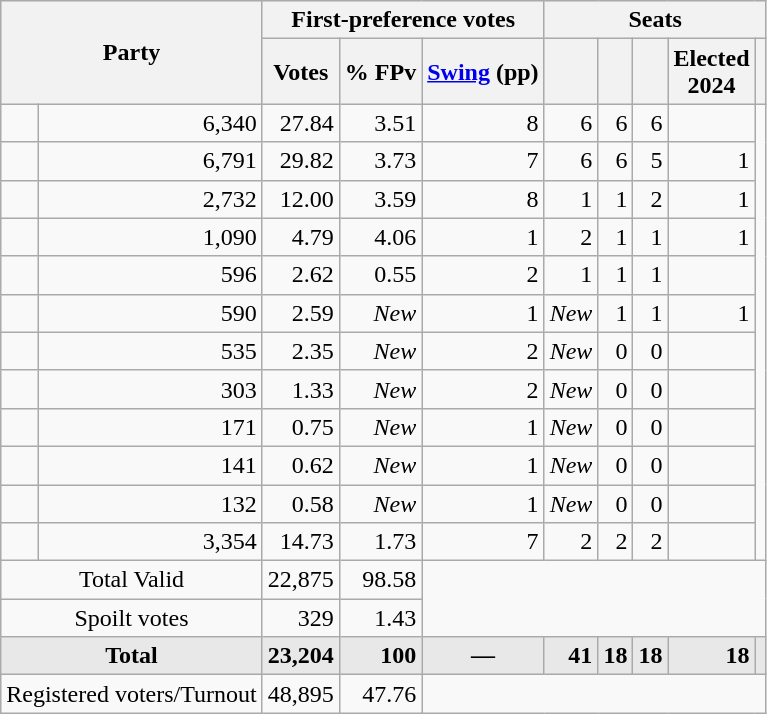<table class="wikitable sortable" style="text-align:center;">
<tr style="text-align:right; background-color:#E9E9E9; text-align:center">
<th rowspan="2" colspan="2">Party</th>
<th colspan="3">First-preference votes</th>
<th colspan="5">Seats</th>
</tr>
<tr style="text-align:right; background-color:#E9E9E9; text-align:center">
<th data-sort-type="number">Votes</th>
<th data-sort-type="number">% FPv</th>
<th data-sort-type="number"><a href='#'>Swing</a> (pp)</th>
<th data-sort-type="number"></th>
<th data-sort-type="number"><a href='#'></a></th>
<th data-sort-type="number"></th>
<th data-sort-type="number">Elected<br>2024</th>
<th data-sort-type="number"></th>
</tr>
<tr>
<td></td>
<td align=right>6,340</td>
<td align=right>27.84</td>
<td align=right>3.51</td>
<td align=right>8</td>
<td align=right>6</td>
<td align=right>6</td>
<td align=right>6</td>
<td align=right></td>
</tr>
<tr>
<td></td>
<td align=right>6,791</td>
<td align=right>29.82</td>
<td align=right>3.73</td>
<td align=right>7</td>
<td align=right>6</td>
<td align=right>6</td>
<td align=right>5</td>
<td align=right>1</td>
</tr>
<tr>
<td></td>
<td align=right>2,732</td>
<td align=right>12.00</td>
<td align=right>3.59</td>
<td align=right>8</td>
<td align=right>1</td>
<td align=right>1</td>
<td align=right>2</td>
<td align=right>1</td>
</tr>
<tr>
<td></td>
<td align=right>1,090</td>
<td align=right>4.79</td>
<td align=right>4.06</td>
<td align=right>1</td>
<td align=right>2</td>
<td align=right>1</td>
<td align=right>1</td>
<td align=right>1</td>
</tr>
<tr>
<td></td>
<td align=right>596</td>
<td align=right>2.62</td>
<td align=right>0.55</td>
<td align=right>2</td>
<td align=right>1</td>
<td align=right>1</td>
<td align=right>1</td>
<td align=right></td>
</tr>
<tr>
<td></td>
<td align=right>590</td>
<td align=right>2.59</td>
<td align=right><em>New</em></td>
<td align=right>1</td>
<td align=right><em>New</em></td>
<td align=right>1</td>
<td align=right>1</td>
<td align=right>1</td>
</tr>
<tr>
<td></td>
<td align=right>535</td>
<td align=right>2.35</td>
<td align=right><em>New</em></td>
<td align=right>2</td>
<td align=right><em>New</em></td>
<td align=right>0</td>
<td align=right>0</td>
<td align=right></td>
</tr>
<tr>
<td></td>
<td align=right>303</td>
<td align=right>1.33</td>
<td align=right><em>New</em></td>
<td align=right>2</td>
<td align=right><em>New</em></td>
<td align=right>0</td>
<td align=right>0</td>
<td align=right></td>
</tr>
<tr>
<td></td>
<td align=right>171</td>
<td align=right>0.75</td>
<td align=right><em>New</em></td>
<td align=right>1</td>
<td align=right><em>New</em></td>
<td align=right>0</td>
<td align=right>0</td>
<td align=right></td>
</tr>
<tr>
<td></td>
<td align=right>141</td>
<td align=right>0.62</td>
<td align=right><em>New</em></td>
<td align=right>1</td>
<td align=right><em>New</em></td>
<td align=right>0</td>
<td align=right>0</td>
<td align=right></td>
</tr>
<tr>
<td></td>
<td align=right>132</td>
<td align=right>0.58</td>
<td align=right><em>New</em></td>
<td align=right>1</td>
<td align=right><em>New</em></td>
<td align=right>0</td>
<td align=right>0</td>
<td align=right></td>
</tr>
<tr>
<td></td>
<td align=right>3,354</td>
<td align=right>14.73</td>
<td align=right>1.73</td>
<td align=right>7</td>
<td align=right>2</td>
<td align=right>2</td>
<td align=right>2</td>
<td align=right></td>
</tr>
<tr class="sortbottom">
<td colspan=2>Total Valid</td>
<td align=right>22,875</td>
<td align=right>98.58</td>
<td rowspan=2 colspan=6></td>
</tr>
<tr>
<td colspan=2>Spoilt votes</td>
<td align=right>329</td>
<td align=right>1.43</td>
</tr>
<tr style="font-weight:bold; background:rgb(232,232,232);">
<td colspan=2>Total</td>
<td align=right>23,204</td>
<td align=right>100</td>
<td>—</td>
<td align=right>41</td>
<td align=right>18</td>
<td align=right>18</td>
<td align=right>18</td>
<td></td>
</tr>
<tr>
<td colspan=2>Registered voters/Turnout</td>
<td align=right>48,895</td>
<td align=right>47.76</td>
<td colspan=6></td>
</tr>
</table>
